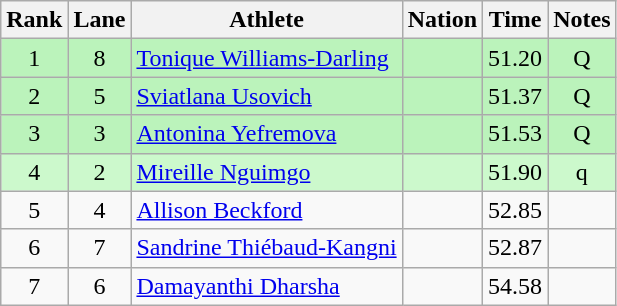<table class="wikitable sortable" style="text-align:center">
<tr>
<th>Rank</th>
<th>Lane</th>
<th>Athlete</th>
<th>Nation</th>
<th>Time</th>
<th>Notes</th>
</tr>
<tr bgcolor=bbf3bb>
<td>1</td>
<td>8</td>
<td align=left><a href='#'>Tonique Williams-Darling</a></td>
<td align=left></td>
<td>51.20</td>
<td>Q</td>
</tr>
<tr bgcolor=bbf3bb>
<td>2</td>
<td>5</td>
<td align=left><a href='#'>Sviatlana Usovich</a></td>
<td align=left></td>
<td>51.37</td>
<td>Q</td>
</tr>
<tr bgcolor=bbf3bb>
<td>3</td>
<td>3</td>
<td align=left><a href='#'>Antonina Yefremova</a></td>
<td align=left></td>
<td>51.53</td>
<td>Q</td>
</tr>
<tr bgcolor=ccf9cc>
<td>4</td>
<td>2</td>
<td align=left><a href='#'>Mireille Nguimgo</a></td>
<td align=left></td>
<td>51.90</td>
<td>q</td>
</tr>
<tr>
<td>5</td>
<td>4</td>
<td align=left><a href='#'>Allison Beckford</a></td>
<td align=left></td>
<td>52.85</td>
<td></td>
</tr>
<tr>
<td>6</td>
<td>7</td>
<td align=left><a href='#'>Sandrine Thiébaud-Kangni</a></td>
<td align=left></td>
<td>52.87</td>
<td></td>
</tr>
<tr>
<td>7</td>
<td>6</td>
<td align=left><a href='#'>Damayanthi Dharsha</a></td>
<td align=left></td>
<td>54.58</td>
<td></td>
</tr>
</table>
